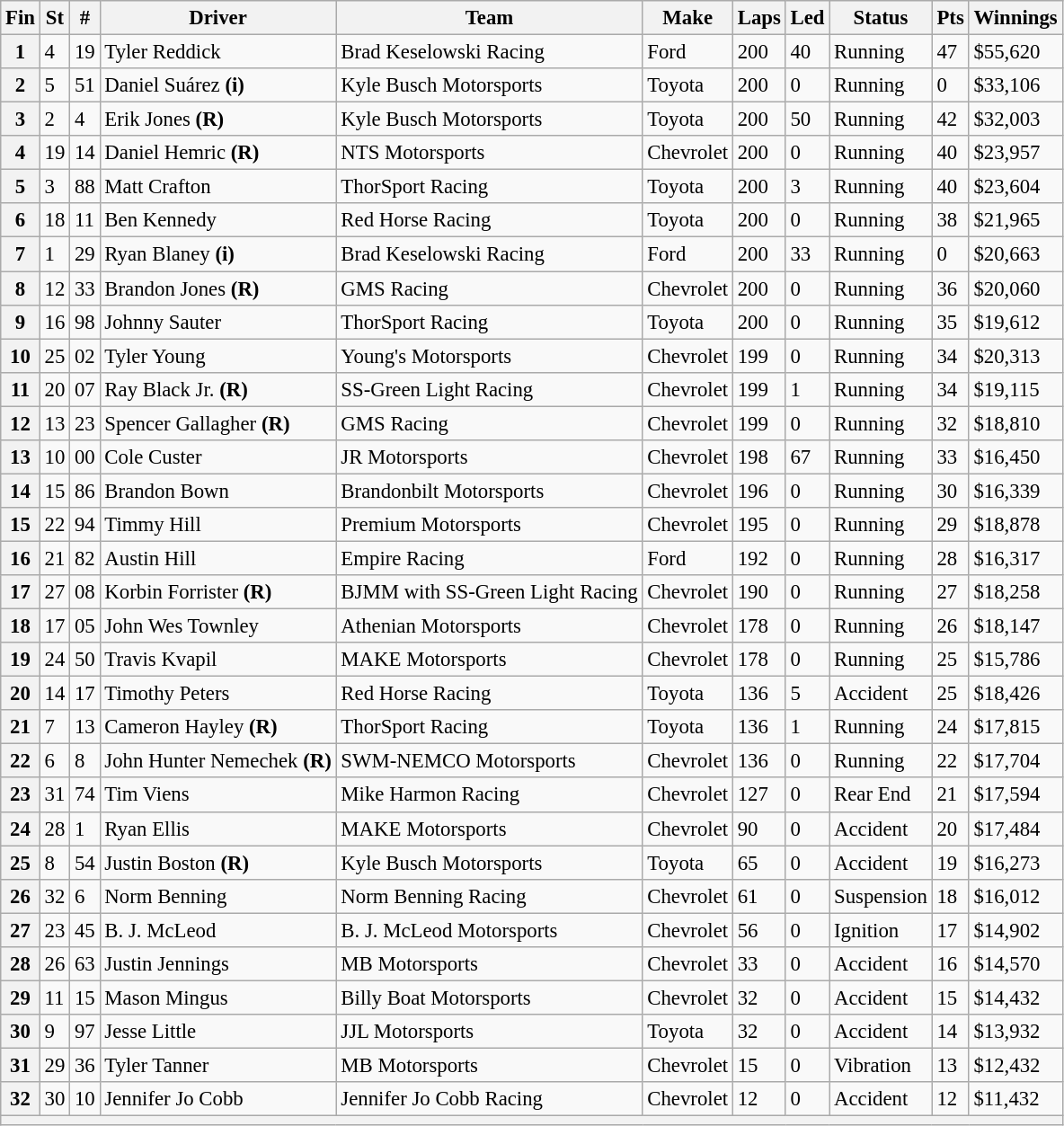<table class="wikitable" style="font-size:95%">
<tr>
<th>Fin</th>
<th>St</th>
<th>#</th>
<th>Driver</th>
<th>Team</th>
<th>Make</th>
<th>Laps</th>
<th>Led</th>
<th>Status</th>
<th>Pts</th>
<th>Winnings</th>
</tr>
<tr>
<th>1</th>
<td>4</td>
<td>19</td>
<td>Tyler Reddick</td>
<td>Brad Keselowski Racing</td>
<td>Ford</td>
<td>200</td>
<td>40</td>
<td>Running</td>
<td>47</td>
<td>$55,620</td>
</tr>
<tr>
<th>2</th>
<td>5</td>
<td>51</td>
<td>Daniel Suárez <strong>(i)</strong></td>
<td>Kyle Busch Motorsports</td>
<td>Toyota</td>
<td>200</td>
<td>0</td>
<td>Running</td>
<td>0</td>
<td>$33,106</td>
</tr>
<tr>
<th>3</th>
<td>2</td>
<td>4</td>
<td>Erik Jones <strong>(R)</strong></td>
<td>Kyle Busch Motorsports</td>
<td>Toyota</td>
<td>200</td>
<td>50</td>
<td>Running</td>
<td>42</td>
<td>$32,003</td>
</tr>
<tr>
<th>4</th>
<td>19</td>
<td>14</td>
<td>Daniel Hemric <strong>(R)</strong></td>
<td>NTS Motorsports</td>
<td>Chevrolet</td>
<td>200</td>
<td>0</td>
<td>Running</td>
<td>40</td>
<td>$23,957</td>
</tr>
<tr>
<th>5</th>
<td>3</td>
<td>88</td>
<td>Matt Crafton</td>
<td>ThorSport Racing</td>
<td>Toyota</td>
<td>200</td>
<td>3</td>
<td>Running</td>
<td>40</td>
<td>$23,604</td>
</tr>
<tr>
<th>6</th>
<td>18</td>
<td>11</td>
<td>Ben Kennedy</td>
<td>Red Horse Racing</td>
<td>Toyota</td>
<td>200</td>
<td>0</td>
<td>Running</td>
<td>38</td>
<td>$21,965</td>
</tr>
<tr>
<th>7</th>
<td>1</td>
<td>29</td>
<td>Ryan Blaney <strong>(i)</strong></td>
<td>Brad Keselowski Racing</td>
<td>Ford</td>
<td>200</td>
<td>33</td>
<td>Running</td>
<td>0</td>
<td>$20,663</td>
</tr>
<tr>
<th>8</th>
<td>12</td>
<td>33</td>
<td>Brandon Jones <strong>(R)</strong></td>
<td>GMS Racing</td>
<td>Chevrolet</td>
<td>200</td>
<td>0</td>
<td>Running</td>
<td>36</td>
<td>$20,060</td>
</tr>
<tr>
<th>9</th>
<td>16</td>
<td>98</td>
<td>Johnny Sauter</td>
<td>ThorSport Racing</td>
<td>Toyota</td>
<td>200</td>
<td>0</td>
<td>Running</td>
<td>35</td>
<td>$19,612</td>
</tr>
<tr>
<th>10</th>
<td>25</td>
<td>02</td>
<td>Tyler Young</td>
<td>Young's Motorsports</td>
<td>Chevrolet</td>
<td>199</td>
<td>0</td>
<td>Running</td>
<td>34</td>
<td>$20,313</td>
</tr>
<tr>
<th>11</th>
<td>20</td>
<td>07</td>
<td>Ray Black Jr. <strong>(R)</strong></td>
<td>SS-Green Light Racing</td>
<td>Chevrolet</td>
<td>199</td>
<td>1</td>
<td>Running</td>
<td>34</td>
<td>$19,115</td>
</tr>
<tr>
<th>12</th>
<td>13</td>
<td>23</td>
<td>Spencer Gallagher <strong>(R)</strong></td>
<td>GMS Racing</td>
<td>Chevrolet</td>
<td>199</td>
<td>0</td>
<td>Running</td>
<td>32</td>
<td>$18,810</td>
</tr>
<tr>
<th>13</th>
<td>10</td>
<td>00</td>
<td>Cole Custer</td>
<td>JR Motorsports</td>
<td>Chevrolet</td>
<td>198</td>
<td>67</td>
<td>Running</td>
<td>33</td>
<td>$16,450</td>
</tr>
<tr>
<th>14</th>
<td>15</td>
<td>86</td>
<td>Brandon Bown</td>
<td>Brandonbilt Motorsports</td>
<td>Chevrolet</td>
<td>196</td>
<td>0</td>
<td>Running</td>
<td>30</td>
<td>$16,339</td>
</tr>
<tr>
<th>15</th>
<td>22</td>
<td>94</td>
<td>Timmy Hill</td>
<td>Premium Motorsports</td>
<td>Chevrolet</td>
<td>195</td>
<td>0</td>
<td>Running</td>
<td>29</td>
<td>$18,878</td>
</tr>
<tr>
<th>16</th>
<td>21</td>
<td>82</td>
<td>Austin Hill</td>
<td>Empire Racing</td>
<td>Ford</td>
<td>192</td>
<td>0</td>
<td>Running</td>
<td>28</td>
<td>$16,317</td>
</tr>
<tr>
<th>17</th>
<td>27</td>
<td>08</td>
<td>Korbin Forrister <strong>(R)</strong></td>
<td>BJMM with SS-Green Light Racing</td>
<td>Chevrolet</td>
<td>190</td>
<td>0</td>
<td>Running</td>
<td>27</td>
<td>$18,258</td>
</tr>
<tr>
<th>18</th>
<td>17</td>
<td>05</td>
<td>John Wes Townley</td>
<td>Athenian Motorsports</td>
<td>Chevrolet</td>
<td>178</td>
<td>0</td>
<td>Running</td>
<td>26</td>
<td>$18,147</td>
</tr>
<tr>
<th>19</th>
<td>24</td>
<td>50</td>
<td>Travis Kvapil</td>
<td>MAKE Motorsports</td>
<td>Chevrolet</td>
<td>178</td>
<td>0</td>
<td>Running</td>
<td>25</td>
<td>$15,786</td>
</tr>
<tr>
<th>20</th>
<td>14</td>
<td>17</td>
<td>Timothy Peters</td>
<td>Red Horse Racing</td>
<td>Toyota</td>
<td>136</td>
<td>5</td>
<td>Accident</td>
<td>25</td>
<td>$18,426</td>
</tr>
<tr>
<th>21</th>
<td>7</td>
<td>13</td>
<td>Cameron Hayley <strong>(R)</strong></td>
<td>ThorSport Racing</td>
<td>Toyota</td>
<td>136</td>
<td>1</td>
<td>Running</td>
<td>24</td>
<td>$17,815</td>
</tr>
<tr>
<th>22</th>
<td>6</td>
<td>8</td>
<td>John Hunter Nemechek <strong>(R)</strong></td>
<td>SWM-NEMCO Motorsports</td>
<td>Chevrolet</td>
<td>136</td>
<td>0</td>
<td>Running</td>
<td>22</td>
<td>$17,704</td>
</tr>
<tr>
<th>23</th>
<td>31</td>
<td>74</td>
<td>Tim Viens</td>
<td>Mike Harmon Racing</td>
<td>Chevrolet</td>
<td>127</td>
<td>0</td>
<td>Rear End</td>
<td>21</td>
<td>$17,594</td>
</tr>
<tr>
<th>24</th>
<td>28</td>
<td>1</td>
<td>Ryan Ellis</td>
<td>MAKE Motorsports</td>
<td>Chevrolet</td>
<td>90</td>
<td>0</td>
<td>Accident</td>
<td>20</td>
<td>$17,484</td>
</tr>
<tr>
<th>25</th>
<td>8</td>
<td>54</td>
<td>Justin Boston <strong>(R)</strong></td>
<td>Kyle Busch Motorsports</td>
<td>Toyota</td>
<td>65</td>
<td>0</td>
<td>Accident</td>
<td>19</td>
<td>$16,273</td>
</tr>
<tr>
<th>26</th>
<td>32</td>
<td>6</td>
<td>Norm Benning</td>
<td>Norm Benning Racing</td>
<td>Chevrolet</td>
<td>61</td>
<td>0</td>
<td>Suspension</td>
<td>18</td>
<td>$16,012</td>
</tr>
<tr>
<th>27</th>
<td>23</td>
<td>45</td>
<td>B. J. McLeod</td>
<td>B. J. McLeod Motorsports</td>
<td>Chevrolet</td>
<td>56</td>
<td>0</td>
<td>Ignition</td>
<td>17</td>
<td>$14,902</td>
</tr>
<tr>
<th>28</th>
<td>26</td>
<td>63</td>
<td>Justin Jennings</td>
<td>MB Motorsports</td>
<td>Chevrolet</td>
<td>33</td>
<td>0</td>
<td>Accident</td>
<td>16</td>
<td>$14,570</td>
</tr>
<tr>
<th>29</th>
<td>11</td>
<td>15</td>
<td>Mason Mingus</td>
<td>Billy Boat Motorsports</td>
<td>Chevrolet</td>
<td>32</td>
<td>0</td>
<td>Accident</td>
<td>15</td>
<td>$14,432</td>
</tr>
<tr>
<th>30</th>
<td>9</td>
<td>97</td>
<td>Jesse Little</td>
<td>JJL Motorsports</td>
<td>Toyota</td>
<td>32</td>
<td>0</td>
<td>Accident</td>
<td>14</td>
<td>$13,932</td>
</tr>
<tr>
<th>31</th>
<td>29</td>
<td>36</td>
<td>Tyler Tanner</td>
<td>MB Motorsports</td>
<td>Chevrolet</td>
<td>15</td>
<td>0</td>
<td>Vibration</td>
<td>13</td>
<td>$12,432</td>
</tr>
<tr>
<th>32</th>
<td>30</td>
<td>10</td>
<td>Jennifer Jo Cobb</td>
<td>Jennifer Jo Cobb Racing</td>
<td>Chevrolet</td>
<td>12</td>
<td>0</td>
<td>Accident</td>
<td>12</td>
<td>$11,432</td>
</tr>
<tr>
<th colspan="11"></th>
</tr>
</table>
